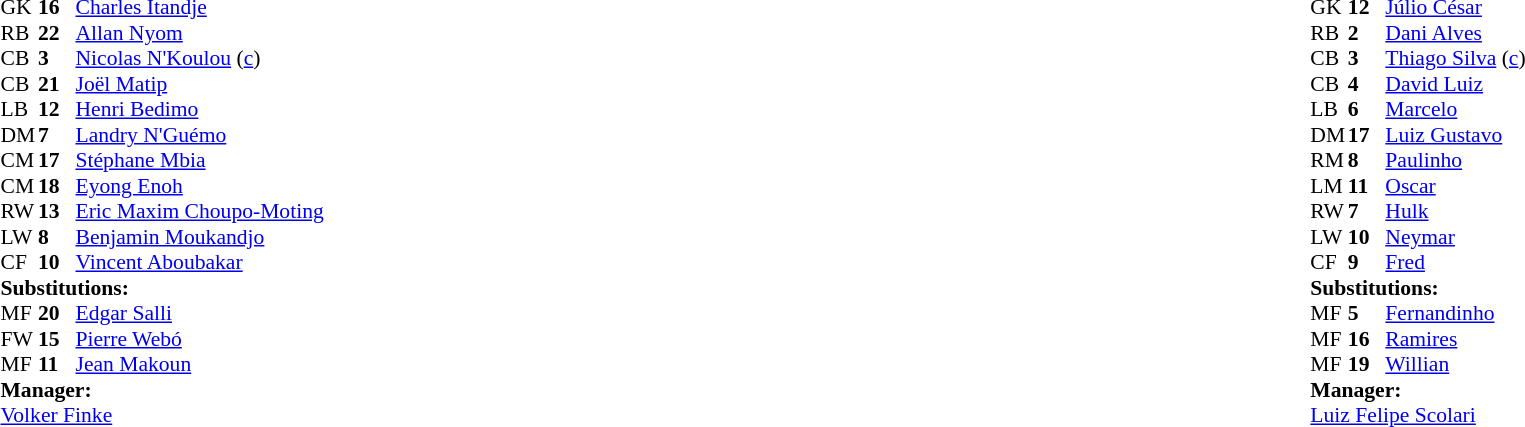<table width="100%">
<tr>
<td valign="top" width="40%"><br><table style="font-size:90%" cellspacing="0" cellpadding="0">
<tr>
<th width=25></th>
<th width=25></th>
</tr>
<tr>
<td>GK</td>
<td><strong>16</strong></td>
<td><a href='#'>Charles Itandje</a></td>
</tr>
<tr>
<td>RB</td>
<td><strong>22</strong></td>
<td><a href='#'>Allan Nyom</a></td>
</tr>
<tr>
<td>CB</td>
<td><strong>3</strong></td>
<td><a href='#'>Nicolas N'Koulou</a> (<a href='#'>c</a>)</td>
</tr>
<tr>
<td>CB</td>
<td><strong>21</strong></td>
<td><a href='#'>Joël Matip</a></td>
</tr>
<tr>
<td>LB</td>
<td><strong>12</strong></td>
<td><a href='#'>Henri Bedimo</a></td>
</tr>
<tr>
<td>DM</td>
<td><strong>7</strong></td>
<td><a href='#'>Landry N'Guémo</a></td>
</tr>
<tr>
<td>CM</td>
<td><strong>17</strong></td>
<td><a href='#'>Stéphane Mbia</a></td>
<td></td>
</tr>
<tr>
<td>CM</td>
<td><strong>18</strong></td>
<td><a href='#'>Eyong Enoh</a></td>
<td></td>
</tr>
<tr>
<td>RW</td>
<td><strong>13</strong></td>
<td><a href='#'>Eric Maxim Choupo-Moting</a></td>
<td></td>
<td></td>
</tr>
<tr>
<td>LW</td>
<td><strong>8</strong></td>
<td><a href='#'>Benjamin Moukandjo</a></td>
<td></td>
<td></td>
</tr>
<tr>
<td>CF</td>
<td><strong>10</strong></td>
<td><a href='#'>Vincent Aboubakar</a></td>
<td></td>
<td></td>
</tr>
<tr>
<td colspan=3><strong>Substitutions:</strong></td>
</tr>
<tr>
<td>MF</td>
<td><strong>20</strong></td>
<td><a href='#'>Edgar Salli</a></td>
<td></td>
<td></td>
</tr>
<tr>
<td>FW</td>
<td><strong>15</strong></td>
<td><a href='#'>Pierre Webó</a></td>
<td></td>
<td></td>
</tr>
<tr>
<td>MF</td>
<td><strong>11</strong></td>
<td><a href='#'>Jean Makoun</a></td>
<td></td>
<td></td>
</tr>
<tr>
<td colspan=3><strong>Manager:</strong></td>
</tr>
<tr>
<td colspan=3> <a href='#'>Volker Finke</a></td>
</tr>
</table>
</td>
<td valign="top"></td>
<td style="vertical-align:top; width:50%;"><br><table style="font-size:90%;margin:auto" cellspacing="0" cellpadding="0">
<tr>
<th width="25"></th>
<th width="25"></th>
</tr>
<tr>
<td>GK</td>
<td><strong>12</strong></td>
<td><a href='#'>Júlio César</a></td>
</tr>
<tr>
<td>RB</td>
<td><strong>2</strong></td>
<td><a href='#'>Dani Alves</a></td>
</tr>
<tr>
<td>CB</td>
<td><strong>3</strong></td>
<td><a href='#'>Thiago Silva</a> (<a href='#'>c</a>)</td>
</tr>
<tr>
<td>CB</td>
<td><strong>4</strong></td>
<td><a href='#'>David Luiz</a></td>
</tr>
<tr>
<td>LB</td>
<td><strong>6</strong></td>
<td><a href='#'>Marcelo</a></td>
</tr>
<tr>
<td>DM</td>
<td><strong>17</strong></td>
<td><a href='#'>Luiz Gustavo</a></td>
</tr>
<tr>
<td>RM</td>
<td><strong>8</strong></td>
<td><a href='#'>Paulinho</a></td>
<td></td>
<td></td>
</tr>
<tr>
<td>LM</td>
<td><strong>11</strong></td>
<td><a href='#'>Oscar</a></td>
</tr>
<tr>
<td>RW</td>
<td><strong>7</strong></td>
<td><a href='#'>Hulk</a></td>
<td></td>
<td></td>
</tr>
<tr>
<td>LW</td>
<td><strong>10</strong></td>
<td><a href='#'>Neymar</a></td>
<td></td>
<td></td>
</tr>
<tr>
<td>CF</td>
<td><strong>9</strong></td>
<td><a href='#'>Fred</a></td>
</tr>
<tr>
<td colspan=3><strong>Substitutions:</strong></td>
</tr>
<tr>
<td>MF</td>
<td><strong>5</strong></td>
<td><a href='#'>Fernandinho</a></td>
<td></td>
<td></td>
</tr>
<tr>
<td>MF</td>
<td><strong>16</strong></td>
<td><a href='#'>Ramires</a></td>
<td></td>
<td></td>
</tr>
<tr>
<td>MF</td>
<td><strong>19</strong></td>
<td><a href='#'>Willian</a></td>
<td></td>
<td></td>
</tr>
<tr>
<td colspan=3><strong>Manager:</strong></td>
</tr>
<tr>
<td colspan=3><a href='#'>Luiz Felipe Scolari</a></td>
</tr>
</table>
</td>
</tr>
</table>
